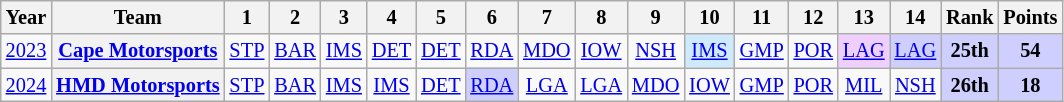<table class="wikitable" style="text-align:center; font-size:85%">
<tr>
<th>Year</th>
<th>Team</th>
<th>1</th>
<th>2</th>
<th>3</th>
<th>4</th>
<th>5</th>
<th>6</th>
<th>7</th>
<th>8</th>
<th>9</th>
<th>10</th>
<th>11</th>
<th>12</th>
<th>13</th>
<th>14</th>
<th>Rank</th>
<th>Points</th>
</tr>
<tr>
<td><a href='#'>2023</a></td>
<th nowrap><a href='#'>Cape Motorsports</a></th>
<td style="background:;"><a href='#'>STP</a><br></td>
<td style="background:#;"><a href='#'>BAR</a><br></td>
<td style="background:;"><a href='#'>IMS</a><br></td>
<td style="background:#;"><a href='#'>DET</a><br></td>
<td style="background:#;"><a href='#'>DET</a><br></td>
<td style="background:#;"><a href='#'>RDA</a><br></td>
<td style="background:#;"><a href='#'>MDO</a><br></td>
<td style="background:#;"><a href='#'>IOW</a><br></td>
<td style="background:#;"><a href='#'>NSH</a><br></td>
<td style="background:#CFEAFF;"><a href='#'>IMS</a><br></td>
<td style="background:#;"><a href='#'>GMP</a><br></td>
<td style="background:#;"><a href='#'>POR</a><br></td>
<td style="background:#EFCFFF;"><a href='#'>LAG</a><br></td>
<td style="background:#CFCFFF;"><a href='#'>LAG</a><br></td>
<th style="background:#CFCFFF;">25th</th>
<th style="background:#CFCFFF;">54</th>
</tr>
<tr>
<td><a href='#'>2024</a></td>
<th nowrap><a href='#'>HMD Motorsports</a></th>
<td><a href='#'>STP</a></td>
<td><a href='#'>BAR</a></td>
<td><a href='#'>IMS</a></td>
<td><a href='#'>IMS</a></td>
<td><a href='#'>DET</a></td>
<td style="background:#CFCFFF;"><a href='#'>RDA</a><br></td>
<td><a href='#'>LGA</a></td>
<td><a href='#'>LGA</a></td>
<td><a href='#'>MDO</a></td>
<td><a href='#'>IOW</a></td>
<td><a href='#'>GMP</a></td>
<td><a href='#'>POR</a></td>
<td><a href='#'>MIL</a></td>
<td><a href='#'>NSH</a></td>
<th style="background:#CFCFFF;">26th</th>
<th style="background:#CFCFFF;">18</th>
</tr>
</table>
